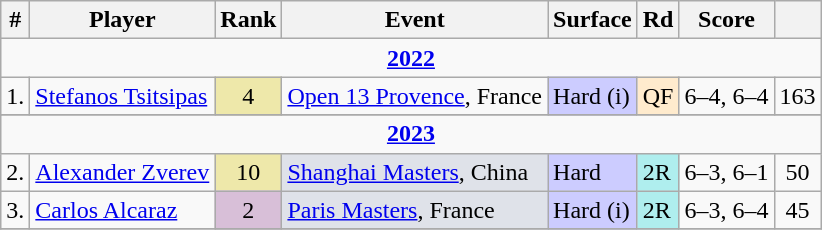<table class="wikitable sortable">
<tr>
<th>#</th>
<th>Player</th>
<th>Rank</th>
<th>Event</th>
<th>Surface</th>
<th>Rd</th>
<th class="unsortable">Score</th>
<th></th>
</tr>
<tr>
<td colspan=8 style=text-align:center><strong><a href='#'>2022</a></strong></td>
</tr>
<tr>
<td>1.</td>
<td> <a href='#'>Stefanos Tsitsipas</a></td>
<td align=center bgcolor=eee8aa>4</td>
<td><a href='#'>Open 13 Provence</a>, France</td>
<td bgcolor=ccccff>Hard (i)</td>
<td bgcolor=ffebcd>QF</td>
<td>6–4, 6–4</td>
<td align=center>163</td>
</tr>
<tr>
</tr>
<tr>
<td colspan=8 style=text-align:center><strong><a href='#'>2023</a></strong></td>
</tr>
<tr>
<td>2.</td>
<td> <a href='#'>Alexander Zverev</a></td>
<td align=center bgcolor=eee8aa>10</td>
<td bgcolor=dfe2e9><a href='#'>Shanghai Masters</a>, China</td>
<td bgcolor=ccccff>Hard</td>
<td bgcolor=afeeee>2R</td>
<td>6–3, 6–1</td>
<td align=center>50</td>
</tr>
<tr>
<td>3.</td>
<td> <a href='#'>Carlos Alcaraz</a></td>
<td align=center bgcolor=thistle>2</td>
<td bgcolor=dfe2e9><a href='#'>Paris Masters</a>, France</td>
<td bgcolor=ccccff>Hard (i)</td>
<td bgcolor=afeeee>2R</td>
<td>6–3, 6–4</td>
<td align=center>45</td>
</tr>
<tr>
</tr>
</table>
